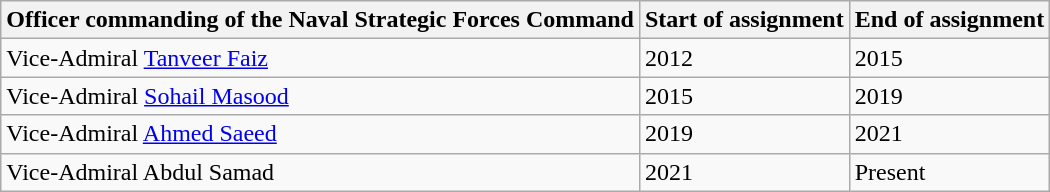<table class="wikitable sortable">
<tr>
<th>Officer commanding of the Naval Strategic Forces Command</th>
<th>Start of assignment</th>
<th>End of assignment</th>
</tr>
<tr>
<td>Vice-Admiral <a href='#'>Tanveer Faiz</a></td>
<td>2012</td>
<td>2015</td>
</tr>
<tr>
<td>Vice-Admiral <a href='#'>Sohail Masood</a></td>
<td>2015</td>
<td>2019</td>
</tr>
<tr>
<td>Vice-Admiral <a href='#'>Ahmed Saeed</a></td>
<td>2019</td>
<td>2021</td>
</tr>
<tr>
<td>Vice-Admiral Abdul Samad</td>
<td>2021</td>
<td>Present</td>
</tr>
</table>
